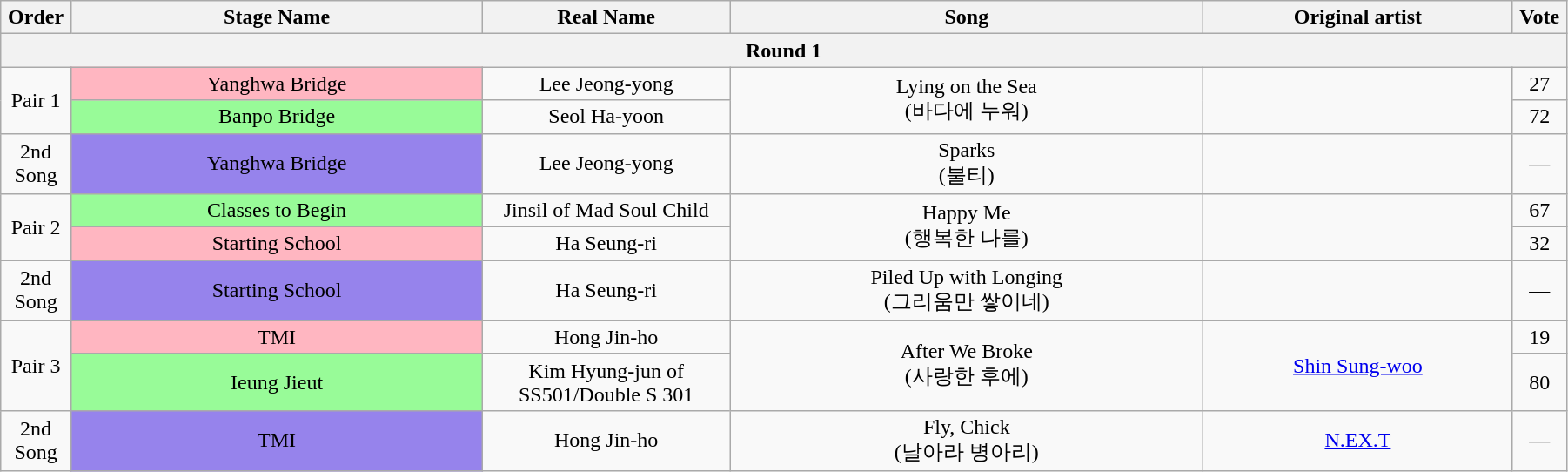<table class="wikitable" style="text-align:center; width:95%;">
<tr>
<th style="width:1%;">Order</th>
<th style="width:20%;">Stage Name</th>
<th style="width:12%;">Real Name</th>
<th style="width:23%;">Song</th>
<th style="width:15%;">Original artist</th>
<th style="width:1%;">Vote</th>
</tr>
<tr>
<th colspan=6>Round 1</th>
</tr>
<tr>
<td rowspan=2>Pair 1</td>
<td bgcolor="lightpink">Yanghwa Bridge</td>
<td>Lee Jeong-yong</td>
<td rowspan=2>Lying on the Sea<br>(바다에 누워)</td>
<td rowspan=2></td>
<td>27</td>
</tr>
<tr>
<td bgcolor="palegreen">Banpo Bridge</td>
<td>Seol Ha-yoon</td>
<td>72</td>
</tr>
<tr>
<td>2nd Song</td>
<td bgcolor="#9683EC">Yanghwa Bridge</td>
<td>Lee Jeong-yong</td>
<td>Sparks<br>(불티)</td>
<td></td>
<td>—</td>
</tr>
<tr>
<td rowspan=2>Pair 2</td>
<td bgcolor="palegreen">Classes to Begin</td>
<td>Jinsil of Mad Soul Child</td>
<td rowspan=2>Happy Me<br>(행복한 나를)</td>
<td rowspan=2></td>
<td>67</td>
</tr>
<tr>
<td bgcolor="lightpink">Starting School</td>
<td>Ha Seung-ri</td>
<td>32</td>
</tr>
<tr>
<td>2nd Song</td>
<td bgcolor="#9683EC">Starting School</td>
<td>Ha Seung-ri</td>
<td>Piled Up with Longing<br>(그리움만 쌓이네)</td>
<td></td>
<td>—</td>
</tr>
<tr>
<td rowspan=2>Pair 3</td>
<td bgcolor="lightpink">TMI</td>
<td>Hong Jin-ho</td>
<td rowspan=2>After We Broke<br>(사랑한 후에)</td>
<td rowspan=2><a href='#'>Shin Sung-woo</a></td>
<td>19</td>
</tr>
<tr>
<td bgcolor="palegreen">Ieung Jieut</td>
<td>Kim Hyung-jun of SS501/Double S 301</td>
<td>80</td>
</tr>
<tr>
<td>2nd Song</td>
<td bgcolor="#9683EC">TMI</td>
<td>Hong Jin-ho</td>
<td>Fly, Chick<br>(날아라 병아리)</td>
<td><a href='#'>N.EX.T</a></td>
<td>—</td>
</tr>
</table>
